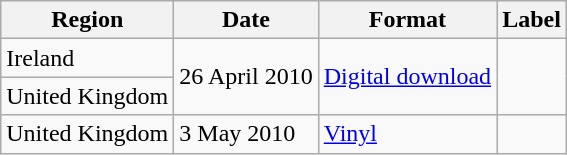<table class=wikitable>
<tr>
<th>Region</th>
<th>Date</th>
<th>Format</th>
<th>Label</th>
</tr>
<tr>
<td>Ireland</td>
<td rowspan="2">26 April 2010</td>
<td rowspan="2"><a href='#'>Digital download</a></td>
<td rowspan="2"></td>
</tr>
<tr>
<td>United Kingdom</td>
</tr>
<tr>
<td>United Kingdom</td>
<td rowspan="2">3 May 2010</td>
<td rowspan="2"><a href='#'>Vinyl</a></td>
<td rowspan="2"></td>
</tr>
</table>
